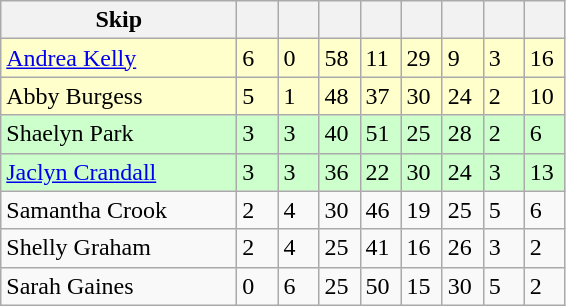<table class=wikitable>
<tr>
<th width=150>Skip</th>
<th width=20></th>
<th width=20></th>
<th width=20></th>
<th width=20></th>
<th width=20></th>
<th width=20></th>
<th width=20></th>
<th width=20></th>
</tr>
<tr bgcolor=#ffffcc>
<td><a href='#'>Andrea Kelly</a></td>
<td>6</td>
<td>0</td>
<td>58</td>
<td>11</td>
<td>29</td>
<td>9</td>
<td>3</td>
<td>16</td>
</tr>
<tr bgcolor=#ffffcc>
<td>Abby Burgess</td>
<td>5</td>
<td>1</td>
<td>48</td>
<td>37</td>
<td>30</td>
<td>24</td>
<td>2</td>
<td>10</td>
</tr>
<tr bgcolor=#ccffcc>
<td>Shaelyn Park</td>
<td>3</td>
<td>3</td>
<td>40</td>
<td>51</td>
<td>25</td>
<td>28</td>
<td>2</td>
<td>6</td>
</tr>
<tr bgcolor=#ccffcc>
<td><a href='#'>Jaclyn Crandall</a></td>
<td>3</td>
<td>3</td>
<td>36</td>
<td>22</td>
<td>30</td>
<td>24</td>
<td>3</td>
<td>13</td>
</tr>
<tr>
<td>Samantha Crook</td>
<td>2</td>
<td>4</td>
<td>30</td>
<td>46</td>
<td>19</td>
<td>25</td>
<td>5</td>
<td>6</td>
</tr>
<tr>
<td>Shelly Graham</td>
<td>2</td>
<td>4</td>
<td>25</td>
<td>41</td>
<td>16</td>
<td>26</td>
<td>3</td>
<td>2</td>
</tr>
<tr>
<td>Sarah Gaines</td>
<td>0</td>
<td>6</td>
<td>25</td>
<td>50</td>
<td>15</td>
<td>30</td>
<td>5</td>
<td>2</td>
</tr>
</table>
